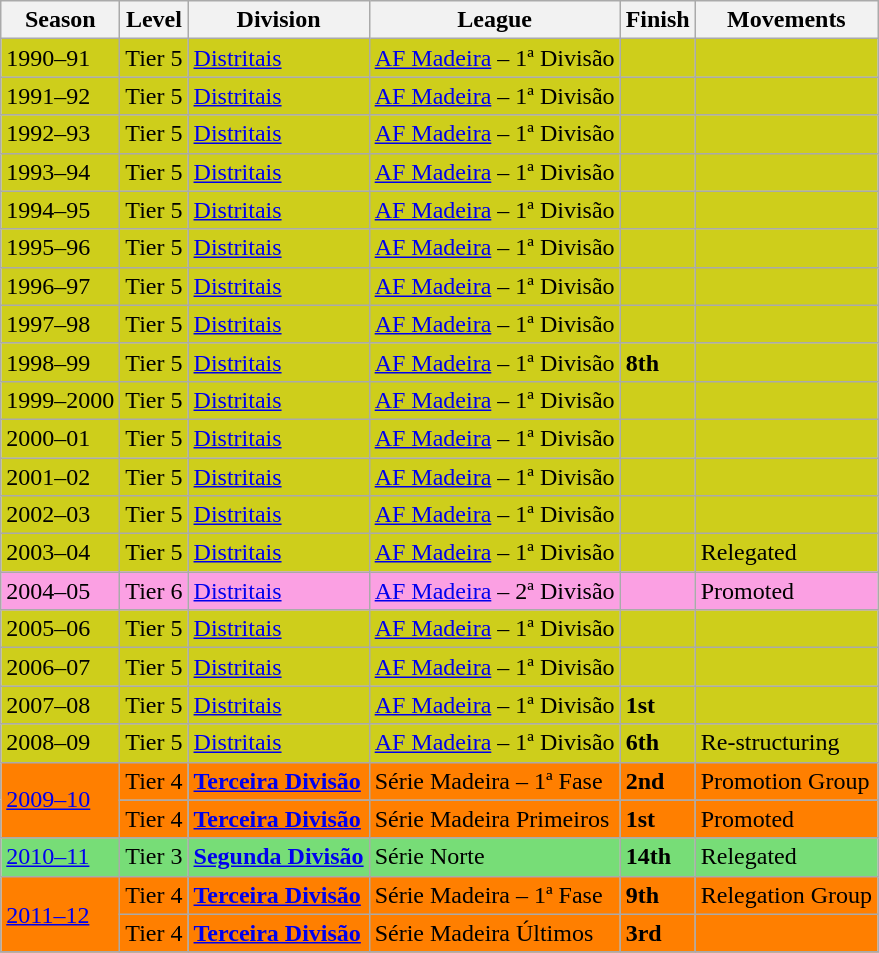<table class="wikitable">
<tr>
<th><strong>Season</strong></th>
<th><strong>Level</strong></th>
<th><strong>Division</strong></th>
<th><strong>League</strong></th>
<th><strong>Finish</strong></th>
<th><strong>Movements</strong></th>
</tr>
<tr>
<td style="background:#CECE1B;">1990–91</td>
<td style="background:#CECE1B;">Tier 5</td>
<td style="background:#CECE1B;"><a href='#'>Distritais</a></td>
<td style="background:#CECE1B;"><a href='#'>AF Madeira</a> – 1ª Divisão</td>
<td style="background:#CECE1B;"></td>
<td style="background:#CECE1B;"></td>
</tr>
<tr>
<td style="background:#CECE1B;">1991–92</td>
<td style="background:#CECE1B;">Tier 5</td>
<td style="background:#CECE1B;"><a href='#'>Distritais</a></td>
<td style="background:#CECE1B;"><a href='#'>AF Madeira</a> – 1ª Divisão</td>
<td style="background:#CECE1B;"></td>
<td style="background:#CECE1B;"></td>
</tr>
<tr>
<td style="background:#CECE1B;">1992–93</td>
<td style="background:#CECE1B;">Tier 5</td>
<td style="background:#CECE1B;"><a href='#'>Distritais</a></td>
<td style="background:#CECE1B;"><a href='#'>AF Madeira</a> – 1ª Divisão</td>
<td style="background:#CECE1B;"></td>
<td style="background:#CECE1B;"></td>
</tr>
<tr>
<td style="background:#CECE1B;">1993–94</td>
<td style="background:#CECE1B;">Tier 5</td>
<td style="background:#CECE1B;"><a href='#'>Distritais</a></td>
<td style="background:#CECE1B;"><a href='#'>AF Madeira</a> – 1ª Divisão</td>
<td style="background:#CECE1B;"></td>
<td style="background:#CECE1B;"></td>
</tr>
<tr>
<td style="background:#CECE1B;">1994–95</td>
<td style="background:#CECE1B;">Tier 5</td>
<td style="background:#CECE1B;"><a href='#'>Distritais</a></td>
<td style="background:#CECE1B;"><a href='#'>AF Madeira</a> – 1ª Divisão</td>
<td style="background:#CECE1B;"></td>
<td style="background:#CECE1B;"></td>
</tr>
<tr>
<td style="background:#CECE1B;">1995–96</td>
<td style="background:#CECE1B;">Tier 5</td>
<td style="background:#CECE1B;"><a href='#'>Distritais</a></td>
<td style="background:#CECE1B;"><a href='#'>AF Madeira</a> – 1ª Divisão</td>
<td style="background:#CECE1B;"></td>
<td style="background:#CECE1B;"></td>
</tr>
<tr>
<td style="background:#CECE1B;">1996–97</td>
<td style="background:#CECE1B;">Tier 5</td>
<td style="background:#CECE1B;"><a href='#'>Distritais</a></td>
<td style="background:#CECE1B;"><a href='#'>AF Madeira</a> – 1ª Divisão</td>
<td style="background:#CECE1B;"></td>
<td style="background:#CECE1B;"></td>
</tr>
<tr>
<td style="background:#CECE1B;">1997–98</td>
<td style="background:#CECE1B;">Tier 5</td>
<td style="background:#CECE1B;"><a href='#'>Distritais</a></td>
<td style="background:#CECE1B;"><a href='#'>AF Madeira</a> – 1ª Divisão</td>
<td style="background:#CECE1B;"></td>
<td style="background:#CECE1B;"></td>
</tr>
<tr>
<td style="background:#CECE1B;">1998–99</td>
<td style="background:#CECE1B;">Tier 5</td>
<td style="background:#CECE1B;"><a href='#'>Distritais</a></td>
<td style="background:#CECE1B;"><a href='#'>AF Madeira</a> – 1ª Divisão</td>
<td style="background:#CECE1B;"><strong>8th</strong></td>
<td style="background:#CECE1B;"></td>
</tr>
<tr>
<td style="background:#CECE1B;">1999–2000</td>
<td style="background:#CECE1B;">Tier 5</td>
<td style="background:#CECE1B;"><a href='#'>Distritais</a></td>
<td style="background:#CECE1B;"><a href='#'>AF Madeira</a> – 1ª Divisão</td>
<td style="background:#CECE1B;"></td>
<td style="background:#CECE1B;"></td>
</tr>
<tr>
<td style="background:#CECE1B;">2000–01</td>
<td style="background:#CECE1B;">Tier 5</td>
<td style="background:#CECE1B;"><a href='#'>Distritais</a></td>
<td style="background:#CECE1B;"><a href='#'>AF Madeira</a> – 1ª Divisão</td>
<td style="background:#CECE1B;"></td>
<td style="background:#CECE1B;"></td>
</tr>
<tr>
<td style="background:#CECE1B;">2001–02</td>
<td style="background:#CECE1B;">Tier 5</td>
<td style="background:#CECE1B;"><a href='#'>Distritais</a></td>
<td style="background:#CECE1B;"><a href='#'>AF Madeira</a> – 1ª Divisão</td>
<td style="background:#CECE1B;"></td>
<td style="background:#CECE1B;"></td>
</tr>
<tr>
<td style="background:#CECE1B;">2002–03</td>
<td style="background:#CECE1B;">Tier 5</td>
<td style="background:#CECE1B;"><a href='#'>Distritais</a></td>
<td style="background:#CECE1B;"><a href='#'>AF Madeira</a> – 1ª Divisão</td>
<td style="background:#CECE1B;"></td>
<td style="background:#CECE1B;"></td>
</tr>
<tr>
<td style="background:#CECE1B;">2003–04</td>
<td style="background:#CECE1B;">Tier 5</td>
<td style="background:#CECE1B;"><a href='#'>Distritais</a></td>
<td style="background:#CECE1B;"><a href='#'>AF Madeira</a> – 1ª Divisão</td>
<td style="background:#CECE1B;"></td>
<td style="background:#CECE1B;">Relegated</td>
</tr>
<tr>
<td style="background:#FBA0E3;">2004–05</td>
<td style="background:#FBA0E3;">Tier 6</td>
<td style="background:#FBA0E3;"><a href='#'>Distritais</a></td>
<td style="background:#FBA0E3;"><a href='#'>AF Madeira</a> – 2ª Divisão</td>
<td style="background:#FBA0E3;"></td>
<td style="background:#FBA0E3;">Promoted</td>
</tr>
<tr>
<td style="background:#CECE1B;">2005–06</td>
<td style="background:#CECE1B;">Tier 5</td>
<td style="background:#CECE1B;"><a href='#'>Distritais</a></td>
<td style="background:#CECE1B;"><a href='#'>AF Madeira</a> – 1ª Divisão</td>
<td style="background:#CECE1B;"></td>
<td style="background:#CECE1B;"></td>
</tr>
<tr>
<td style="background:#CECE1B;">2006–07</td>
<td style="background:#CECE1B;">Tier 5</td>
<td style="background:#CECE1B;"><a href='#'>Distritais</a></td>
<td style="background:#CECE1B;"><a href='#'>AF Madeira</a> – 1ª Divisão</td>
<td style="background:#CECE1B;"></td>
<td style="background:#CECE1B;"></td>
</tr>
<tr>
<td style="background:#CECE1B;">2007–08</td>
<td style="background:#CECE1B;">Tier 5</td>
<td style="background:#CECE1B;"><a href='#'>Distritais</a></td>
<td style="background:#CECE1B;"><a href='#'>AF Madeira</a> – 1ª Divisão</td>
<td style="background:#CECE1B;"><strong>1st</strong></td>
<td style="background:#CECE1B;"></td>
</tr>
<tr>
<td style="background:#CECE1B;">2008–09</td>
<td style="background:#CECE1B;">Tier 5</td>
<td style="background:#CECE1B;"><a href='#'>Distritais</a></td>
<td style="background:#CECE1B;"><a href='#'>AF Madeira</a> – 1ª Divisão</td>
<td style="background:#CECE1B;"><strong>6th</strong></td>
<td style="background:#CECE1B;">Re-structuring</td>
</tr>
<tr>
<td style="background:#FF7F00;" rowspan=2><a href='#'>2009–10</a></td>
<td style="background:#FF7F00;">Tier 4</td>
<td style="background:#FF7F00;"><strong><a href='#'>Terceira Divisão</a></strong></td>
<td style="background:#FF7F00;">Série Madeira – 1ª Fase</td>
<td style="background:#FF7F00;"><strong>2nd</strong></td>
<td style="background:#FF7F00;">Promotion Group</td>
</tr>
<tr>
<td style="background:#FF7F00;">Tier 4</td>
<td style="background:#FF7F00;"><strong><a href='#'>Terceira Divisão</a></strong></td>
<td style="background:#FF7F00;">Série Madeira Primeiros</td>
<td style="background:#FF7F00;"><strong>1st</strong></td>
<td style="background:#FF7F00;">Promoted</td>
</tr>
<tr>
<td style="background:#77DD77;"><a href='#'>2010–11</a></td>
<td style="background:#77DD77;">Tier 3</td>
<td style="background:#77DD77;"><strong><a href='#'>Segunda Divisão</a></strong></td>
<td style="background:#77DD77;">Série Norte</td>
<td style="background:#77DD77;"><strong>14th</strong></td>
<td style="background:#77DD77;">Relegated</td>
</tr>
<tr>
<td style="background:#FF7F00;" rowspan=2><a href='#'>2011–12</a></td>
<td style="background:#FF7F00;">Tier 4</td>
<td style="background:#FF7F00;"><strong><a href='#'>Terceira Divisão</a></strong></td>
<td style="background:#FF7F00;">Série Madeira – 1ª Fase</td>
<td style="background:#FF7F00;"><strong>9th</strong></td>
<td style="background:#FF7F00;">Relegation Group</td>
</tr>
<tr>
<td style="background:#FF7F00;">Tier 4</td>
<td style="background:#FF7F00;"><strong><a href='#'>Terceira Divisão</a></strong></td>
<td style="background:#FF7F00;">Série Madeira Últimos</td>
<td style="background:#FF7F00;"><strong>3rd</strong></td>
<td style="background:#FF7F00;"></td>
</tr>
<tr dadw>
</tr>
</table>
